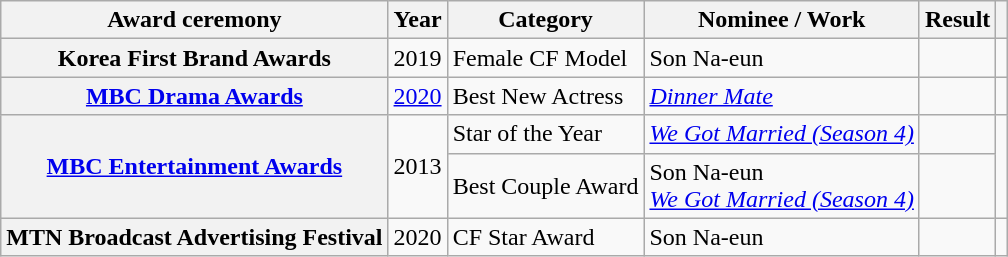<table class="wikitable plainrowheaders sortable">
<tr>
<th scope="col">Award ceremony</th>
<th scope="col">Year</th>
<th scope="col">Category</th>
<th scope="col">Nominee / Work</th>
<th scope="col">Result</th>
<th scope="col" class="unsortable"></th>
</tr>
<tr>
<th scope="row">Korea First Brand Awards</th>
<td style="text-align:center">2019</td>
<td>Female CF Model</td>
<td>Son Na-eun</td>
<td></td>
<td style="text-align:center"></td>
</tr>
<tr>
<th scope="row"><a href='#'>MBC Drama Awards</a></th>
<td style="text-align:center"><a href='#'>2020</a></td>
<td>Best New Actress</td>
<td><em><a href='#'>Dinner Mate</a></em></td>
<td></td>
<td style="text-align:center"></td>
</tr>
<tr>
<th scope="row" rowspan="2"><a href='#'>MBC Entertainment Awards</a></th>
<td rowspan="2" style="text-align:center">2013</td>
<td>Star of the Year</td>
<td><em><a href='#'>We Got Married (Season 4)</a></em></td>
<td></td>
<td rowspan="2" style="text-align:center"></td>
</tr>
<tr>
<td>Best Couple Award</td>
<td>Son Na-eun <br><em><a href='#'>We Got Married (Season 4)</a></em></td>
<td></td>
</tr>
<tr>
<th scope="row">MTN Broadcast Advertising Festival</th>
<td style="text-align:center">2020</td>
<td>CF Star Award</td>
<td>Son Na-eun</td>
<td></td>
<td style="text-align:center"></td>
</tr>
</table>
